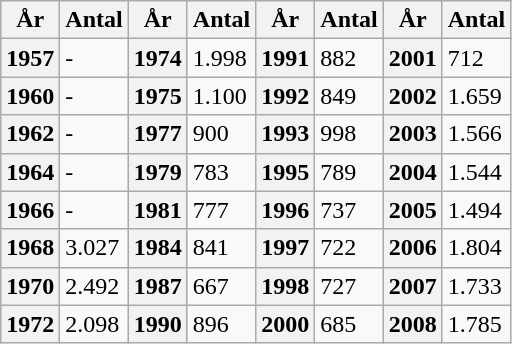<table class="wikitable">
<tr>
<th>År</th>
<th>Antal</th>
<th>År</th>
<th>Antal</th>
<th>År</th>
<th>Antal</th>
<th>År</th>
<th>Antal</th>
</tr>
<tr>
<th>1957</th>
<td>-</td>
<th>1974</th>
<td>1.998</td>
<th>1991</th>
<td>882</td>
<th>2001</th>
<td>712</td>
</tr>
<tr>
<th>1960</th>
<td>-</td>
<th>1975</th>
<td>1.100</td>
<th>1992</th>
<td>849</td>
<th>2002</th>
<td>1.659</td>
</tr>
<tr>
<th>1962</th>
<td>-</td>
<th>1977</th>
<td>900</td>
<th>1993</th>
<td>998</td>
<th>2003</th>
<td>1.566</td>
</tr>
<tr>
<th>1964</th>
<td>-</td>
<th>1979</th>
<td>783</td>
<th>1995</th>
<td>789</td>
<th>2004</th>
<td>1.544</td>
</tr>
<tr>
<th>1966</th>
<td>-</td>
<th>1981</th>
<td>777</td>
<th>1996</th>
<td>737</td>
<th>2005</th>
<td>1.494</td>
</tr>
<tr>
<th>1968</th>
<td>3.027</td>
<th>1984</th>
<td>841</td>
<th>1997</th>
<td>722</td>
<th>2006</th>
<td>1.804</td>
</tr>
<tr>
<th>1970</th>
<td>2.492</td>
<th>1987</th>
<td>667</td>
<th>1998</th>
<td>727</td>
<th>2007</th>
<td>1.733</td>
</tr>
<tr>
<th>1972</th>
<td>2.098</td>
<th>1990</th>
<td>896</td>
<th>2000</th>
<td>685</td>
<th>2008</th>
<td>1.785</td>
</tr>
</table>
